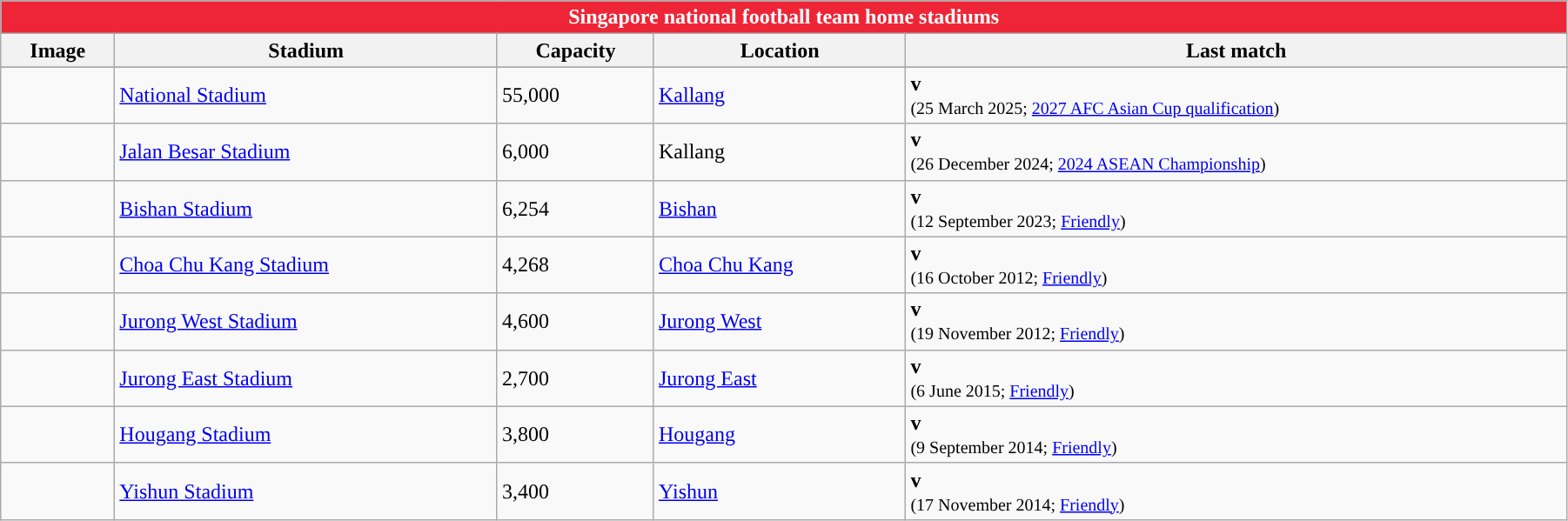<table class="wikitable" width=95% style="text-align:center;font-size:100%;">
<tr>
<th colspan=5 style="background: #EE2536; color: #FFFFFF;">Singapore national football team home stadiums</th>
</tr>
<tr>
<th>Image</th>
<th>Stadium</th>
<th>Capacity</th>
<th>Location</th>
<th>Last match</th>
</tr>
<tr>
</tr>
<tr>
<td></td>
<td style="text-align:left"><a href='#'>National Stadium</a></td>
<td style="text-align:left">55,000</td>
<td style="text-align:left"><a href='#'>Kallang</a></td>
<td style="text-align:left"><strong>v</strong>  <br><small>(25 March 2025; <a href='#'>2027 AFC Asian Cup qualification</a>)</small></td>
</tr>
<tr>
<td></td>
<td style="text-align:left"><a href='#'>Jalan Besar Stadium</a></td>
<td style="text-align:left">6,000</td>
<td style="text-align:left">Kallang</td>
<td style="text-align:left"><strong>v</strong>  <br><small>(26 December 2024; <a href='#'>2024 ASEAN Championship</a>)</small></td>
</tr>
<tr>
<td></td>
<td style="text-align:left"><a href='#'>Bishan Stadium</a></td>
<td style="text-align:left">6,254</td>
<td style="text-align:left"><a href='#'>Bishan</a></td>
<td style="text-align:left"><strong>v</strong>  <br><small>(12 September 2023; <a href='#'>Friendly</a>)</small></td>
</tr>
<tr>
<td></td>
<td style="text-align:left"><a href='#'>Choa Chu Kang Stadium</a></td>
<td style="text-align:left">4,268</td>
<td style="text-align:left"><a href='#'>Choa Chu Kang</a></td>
<td style="text-align:left"><strong>v</strong>  <br><small>(16 October 2012; <a href='#'>Friendly</a>)</small></td>
</tr>
<tr>
<td></td>
<td style="text-align:left"><a href='#'>Jurong West Stadium</a></td>
<td style="text-align:left">4,600</td>
<td style="text-align:left"><a href='#'>Jurong West</a></td>
<td style="text-align:left"><strong>v</strong>  <br><small>(19 November 2012; <a href='#'>Friendly</a>)</small></td>
</tr>
<tr>
<td></td>
<td style="text-align:left"><a href='#'>Jurong East Stadium</a></td>
<td style="text-align:left">2,700</td>
<td style="text-align:left"><a href='#'>Jurong East</a></td>
<td style="text-align:left"><strong>v</strong>  <br><small>(6 June 2015; <a href='#'>Friendly</a>)</small></td>
</tr>
<tr>
<td></td>
<td style="text-align:left"><a href='#'>Hougang Stadium</a></td>
<td style="text-align:left">3,800</td>
<td style="text-align:left"><a href='#'>Hougang</a></td>
<td style="text-align:left"><strong>v</strong>  <br><small>(9 September 2014; <a href='#'>Friendly</a>)</small></td>
</tr>
<tr>
<td></td>
<td style="text-align:left"><a href='#'>Yishun Stadium</a></td>
<td style="text-align:left">3,400</td>
<td style="text-align:left"><a href='#'>Yishun</a></td>
<td style="text-align:left"><strong>v</strong>  <br><small>(17 November 2014; <a href='#'>Friendly</a>)</small></td>
</tr>
</table>
